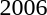<table>
<tr>
<td>2006</td>
<td></td>
<td></td>
<td></td>
</tr>
</table>
